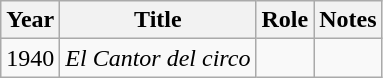<table class="wikitable sortable">
<tr>
<th>Year</th>
<th>Title</th>
<th>Role</th>
<th class="unsortable">Notes</th>
</tr>
<tr>
<td>1940</td>
<td><em>El Cantor del circo</em></td>
<td></td>
<td></td>
</tr>
</table>
